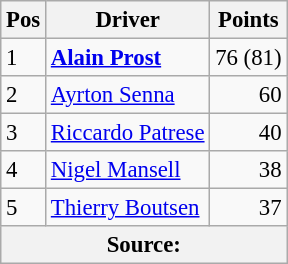<table class="wikitable" style="font-size: 95%;">
<tr>
<th>Pos</th>
<th>Driver</th>
<th>Points</th>
</tr>
<tr>
<td>1</td>
<td> <strong><a href='#'>Alain Prost</a></strong></td>
<td align=right>76 (81)</td>
</tr>
<tr>
<td>2</td>
<td> <a href='#'>Ayrton Senna</a></td>
<td align=right>60</td>
</tr>
<tr>
<td>3</td>
<td> <a href='#'>Riccardo Patrese</a></td>
<td align=right>40</td>
</tr>
<tr>
<td>4</td>
<td> <a href='#'>Nigel Mansell</a></td>
<td align=right>38</td>
</tr>
<tr>
<td>5</td>
<td> <a href='#'>Thierry Boutsen</a></td>
<td align=right>37</td>
</tr>
<tr>
<th colspan=3>Source:</th>
</tr>
</table>
